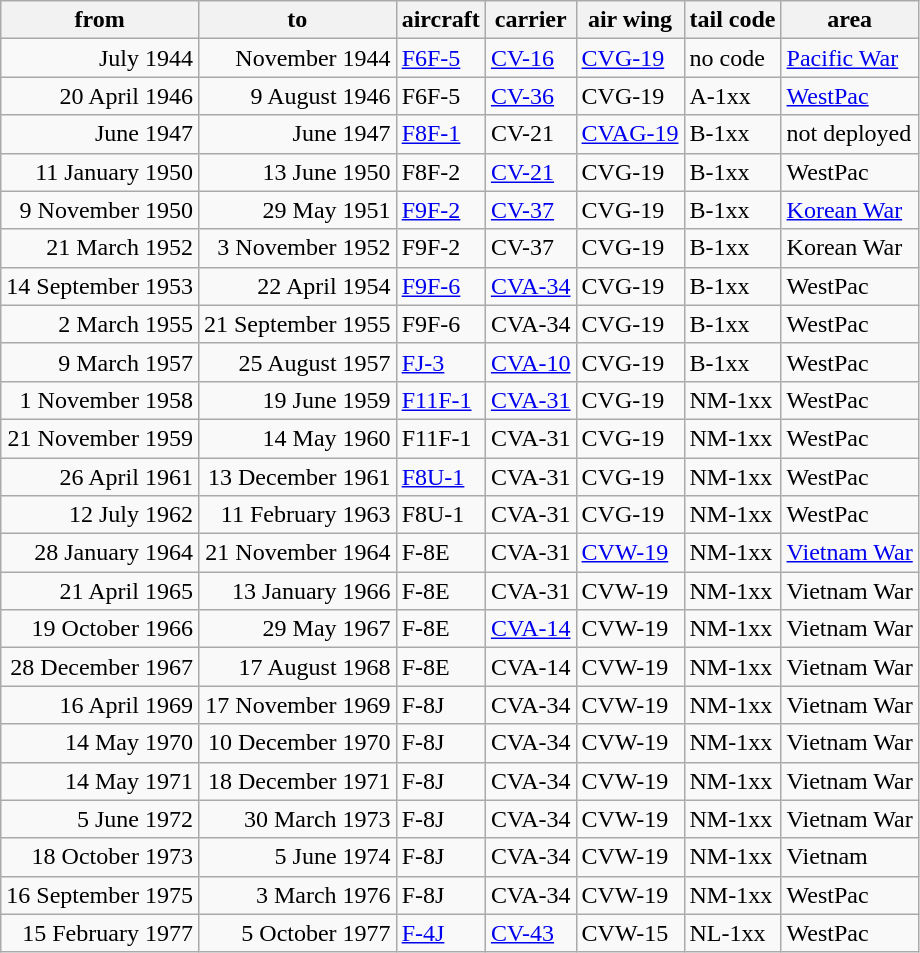<table class="wikitable sortable">
<tr>
<th>from</th>
<th>to</th>
<th>aircraft</th>
<th>carrier</th>
<th>air wing</th>
<th>tail code</th>
<th>area</th>
</tr>
<tr>
<td align="right">July 1944</td>
<td align="right">November 1944</td>
<td><a href='#'>F6F-5</a></td>
<td><a href='#'>CV-16</a></td>
<td><a href='#'>CVG-19</a></td>
<td>no code</td>
<td><a href='#'>Pacific War</a></td>
</tr>
<tr>
<td align="right">20 April 1946</td>
<td align="right">9 August 1946</td>
<td>F6F-5</td>
<td><a href='#'>CV-36</a></td>
<td>CVG-19</td>
<td>A-1xx</td>
<td><a href='#'>WestPac</a></td>
</tr>
<tr>
<td align="right">June 1947</td>
<td align="right">June 1947</td>
<td><a href='#'>F8F-1</a></td>
<td>CV-21</td>
<td><a href='#'>CVAG-19</a></td>
<td>B-1xx</td>
<td>not deployed</td>
</tr>
<tr>
<td align="right">11 January 1950</td>
<td align="right">13 June 1950</td>
<td>F8F-2</td>
<td><a href='#'>CV-21</a></td>
<td>CVG-19</td>
<td>B-1xx</td>
<td>WestPac</td>
</tr>
<tr>
<td align="right">9 November 1950</td>
<td align="right">29 May 1951</td>
<td><a href='#'>F9F-2</a></td>
<td><a href='#'>CV-37</a></td>
<td>CVG-19</td>
<td>B-1xx</td>
<td><a href='#'>Korean War</a></td>
</tr>
<tr>
<td align="right">21 March 1952</td>
<td align="right">3 November 1952</td>
<td>F9F-2</td>
<td>CV-37</td>
<td>CVG-19</td>
<td>B-1xx</td>
<td>Korean War</td>
</tr>
<tr>
<td align="right">14 September 1953</td>
<td align="right">22 April 1954</td>
<td><a href='#'>F9F-6</a></td>
<td><a href='#'>CVA-34</a></td>
<td>CVG-19</td>
<td>B-1xx</td>
<td>WestPac</td>
</tr>
<tr>
<td align="right">2 March 1955</td>
<td align="right">21 September 1955</td>
<td>F9F-6</td>
<td>CVA-34</td>
<td>CVG-19</td>
<td>B-1xx</td>
<td>WestPac</td>
</tr>
<tr>
<td align="right">9 March 1957</td>
<td align="right">25 August 1957</td>
<td><a href='#'>FJ-3</a></td>
<td><a href='#'>CVA-10</a></td>
<td>CVG-19</td>
<td>B-1xx</td>
<td>WestPac</td>
</tr>
<tr>
<td align="right">1 November 1958</td>
<td align="right">19 June 1959</td>
<td><a href='#'>F11F-1</a></td>
<td><a href='#'>CVA-31</a></td>
<td>CVG-19</td>
<td>NM-1xx</td>
<td>WestPac</td>
</tr>
<tr>
<td align="right">21 November 1959</td>
<td align="right">14 May 1960</td>
<td>F11F-1</td>
<td>CVA-31</td>
<td>CVG-19</td>
<td>NM-1xx</td>
<td>WestPac</td>
</tr>
<tr>
<td align="right">26 April 1961</td>
<td align="right">13 December 1961</td>
<td><a href='#'>F8U-1</a></td>
<td>CVA-31</td>
<td>CVG-19</td>
<td>NM-1xx</td>
<td>WestPac</td>
</tr>
<tr>
<td align="right">12 July 1962</td>
<td align="right">11 February 1963</td>
<td>F8U-1</td>
<td>CVA-31</td>
<td>CVG-19</td>
<td>NM-1xx</td>
<td>WestPac</td>
</tr>
<tr>
<td align="right">28 January 1964</td>
<td align="right">21 November 1964</td>
<td>F-8E</td>
<td>CVA-31</td>
<td><a href='#'>CVW-19</a></td>
<td>NM-1xx</td>
<td><a href='#'>Vietnam War</a></td>
</tr>
<tr>
<td align="right">21 April 1965</td>
<td align="right">13 January 1966</td>
<td>F-8E</td>
<td>CVA-31</td>
<td>CVW-19</td>
<td>NM-1xx</td>
<td>Vietnam War</td>
</tr>
<tr>
<td align="right">19 October 1966</td>
<td align="right">29 May 1967</td>
<td>F-8E</td>
<td><a href='#'>CVA-14</a></td>
<td>CVW-19</td>
<td>NM-1xx</td>
<td>Vietnam War</td>
</tr>
<tr>
<td align="right">28 December 1967</td>
<td align="right">17 August 1968</td>
<td>F-8E</td>
<td>CVA-14</td>
<td>CVW-19</td>
<td>NM-1xx</td>
<td>Vietnam War</td>
</tr>
<tr>
<td align="right">16 April 1969</td>
<td align="right">17 November 1969</td>
<td>F-8J</td>
<td>CVA-34</td>
<td>CVW-19</td>
<td>NM-1xx</td>
<td>Vietnam War</td>
</tr>
<tr>
<td align="right">14 May 1970</td>
<td align="right">10 December 1970</td>
<td>F-8J</td>
<td>CVA-34</td>
<td>CVW-19</td>
<td>NM-1xx</td>
<td>Vietnam War</td>
</tr>
<tr>
<td align="right">14 May 1971</td>
<td align="right">18 December 1971</td>
<td>F-8J</td>
<td>CVA-34</td>
<td>CVW-19</td>
<td>NM-1xx</td>
<td>Vietnam War</td>
</tr>
<tr>
<td align="right">5 June 1972</td>
<td align="right">30 March 1973</td>
<td>F-8J</td>
<td>CVA-34</td>
<td>CVW-19</td>
<td>NM-1xx</td>
<td>Vietnam War</td>
</tr>
<tr>
<td align="right">18 October 1973</td>
<td align="right">5 June 1974</td>
<td>F-8J</td>
<td>CVA-34</td>
<td>CVW-19</td>
<td>NM-1xx</td>
<td>Vietnam</td>
</tr>
<tr>
<td align="right">16 September 1975</td>
<td align="right">3 March 1976</td>
<td>F-8J</td>
<td>CVA-34</td>
<td>CVW-19</td>
<td>NM-1xx</td>
<td>WestPac</td>
</tr>
<tr>
<td align="right">15 February 1977</td>
<td align="right">5 October 1977</td>
<td><a href='#'>F-4J</a></td>
<td><a href='#'>CV-43</a></td>
<td>CVW-15</td>
<td>NL-1xx</td>
<td>WestPac</td>
</tr>
</table>
